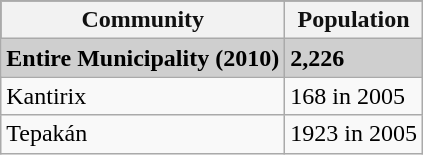<table class="wikitable">
<tr style="background:#111111; color:#111111;">
<th><strong>Community</strong></th>
<th><strong>Population</strong></th>
</tr>
<tr style="background:#CFCFCF;">
<td><strong>Entire Municipality (2010)</strong></td>
<td><strong>2,226</strong></td>
</tr>
<tr>
<td>Kantirix</td>
<td>168 in 2005</td>
</tr>
<tr>
<td>Tepakán</td>
<td>1923 in 2005</td>
</tr>
</table>
